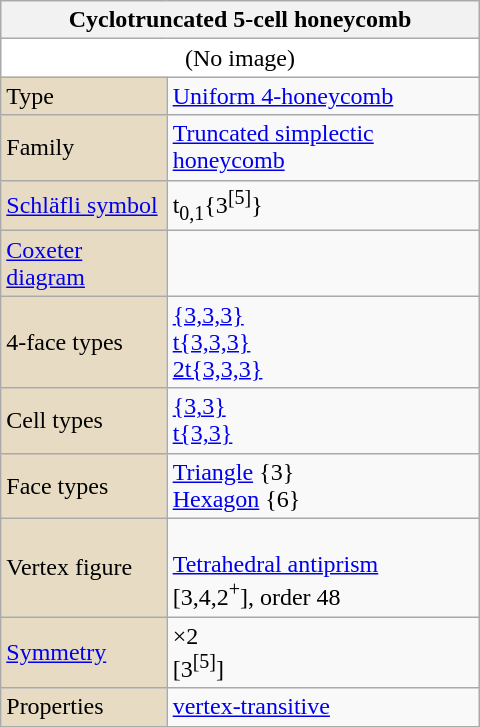<table class="wikitable" align="right" style="margin-left:10px" width="320">
<tr>
<th bgcolor=#e7dcc3 colspan=2>Cyclotruncated 5-cell honeycomb</th>
</tr>
<tr>
<td bgcolor=#ffffff align=center colspan=2>(No image)</td>
</tr>
<tr>
<td bgcolor=#e7dcc3>Type</td>
<td><a href='#'>Uniform 4-honeycomb</a></td>
</tr>
<tr>
<td bgcolor=#e7dcc3>Family</td>
<td><a href='#'>Truncated simplectic honeycomb</a></td>
</tr>
<tr>
<td bgcolor=#e7dcc3><a href='#'>Schläfli symbol</a></td>
<td>t<sub>0,1</sub>{3<sup>[5]</sup>}</td>
</tr>
<tr>
<td bgcolor=#e7dcc3><a href='#'>Coxeter diagram</a></td>
<td></td>
</tr>
<tr>
<td bgcolor=#e7dcc3>4-face types</td>
<td><a href='#'>{3,3,3}</a> <br><a href='#'>t{3,3,3}</a> <br><a href='#'>2t{3,3,3}</a> </td>
</tr>
<tr>
<td bgcolor=#e7dcc3>Cell types</td>
<td><a href='#'>{3,3}</a> <br><a href='#'>t{3,3}</a> </td>
</tr>
<tr>
<td bgcolor=#e7dcc3>Face types</td>
<td><a href='#'>Triangle</a> {3}<br><a href='#'>Hexagon</a> {6}</td>
</tr>
<tr>
<td bgcolor=#e7dcc3>Vertex figure</td>
<td><br><a href='#'>Tetrahedral antiprism</a><br>[3,4,2<sup>+</sup>], order 48</td>
</tr>
<tr>
<td bgcolor=#e7dcc3><a href='#'>Symmetry</a></td>
<td>×2<br>[3<sup>[5]</sup>]</td>
</tr>
<tr>
<td bgcolor=#e7dcc3>Properties</td>
<td><a href='#'>vertex-transitive</a></td>
</tr>
</table>
